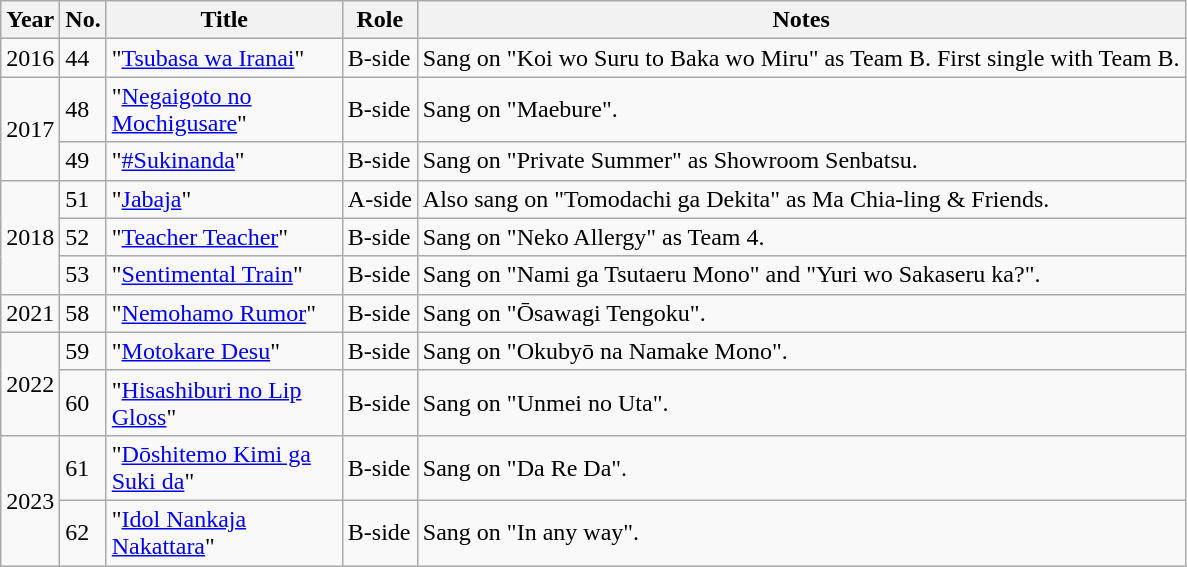<table class="wikitable sortable">
<tr>
<th>Year</th>
<th data-sort-type="number">No. </th>
<th style="width:150px;">Title </th>
<th>Role</th>
<th class="unsortable">Notes </th>
</tr>
<tr>
<td rowspan="1">2016</td>
<td>44</td>
<td>"<a href='#'>Tsubasa wa Iranai</a>"</td>
<td>B-side</td>
<td>Sang on "Koi wo Suru to Baka wo Miru" as Team B. First single with Team B.</td>
</tr>
<tr>
<td rowspan="2">2017</td>
<td>48</td>
<td>"<a href='#'>Negaigoto no Mochigusare</a>"</td>
<td>B-side</td>
<td>Sang on "Maebure".</td>
</tr>
<tr>
<td>49</td>
<td>"<a href='#'>#Sukinanda</a>"</td>
<td>B-side</td>
<td>Sang on "Private Summer" as Showroom Senbatsu.</td>
</tr>
<tr>
<td rowspan="3">2018</td>
<td>51</td>
<td>"<a href='#'>Jabaja</a>"</td>
<td>A-side</td>
<td>Also sang on "Tomodachi ga Dekita" as Ma Chia-ling & Friends.</td>
</tr>
<tr>
<td>52</td>
<td>"<a href='#'>Teacher Teacher</a>"</td>
<td>B-side</td>
<td>Sang on "Neko Allergy" as Team 4.</td>
</tr>
<tr>
<td>53</td>
<td>"<a href='#'>Sentimental Train</a>"</td>
<td>B-side</td>
<td>Sang on "Nami ga Tsutaeru Mono" and "Yuri wo Sakaseru ka?".</td>
</tr>
<tr>
<td>2021</td>
<td>58</td>
<td>"<a href='#'>Nemohamo Rumor</a>"</td>
<td>B-side</td>
<td>Sang on "Ōsawagi Tengoku".</td>
</tr>
<tr>
<td rowspan="2">2022</td>
<td>59</td>
<td>"<a href='#'>Motokare Desu</a>"</td>
<td>B-side</td>
<td>Sang on "Okubyō na Namake Mono".</td>
</tr>
<tr>
<td>60</td>
<td>"<a href='#'>Hisashiburi no Lip Gloss</a>"</td>
<td>B-side</td>
<td>Sang on "Unmei no Uta".</td>
</tr>
<tr>
<td rowspan="2">2023</td>
<td>61</td>
<td>"<a href='#'>Dōshitemo Kimi ga Suki da</a>"</td>
<td>B-side</td>
<td>Sang on "Da Re Da".</td>
</tr>
<tr>
<td>62</td>
<td>"<a href='#'>Idol Nankaja Nakattara</a>"</td>
<td>B-side</td>
<td>Sang on "In any way".</td>
</tr>
</table>
